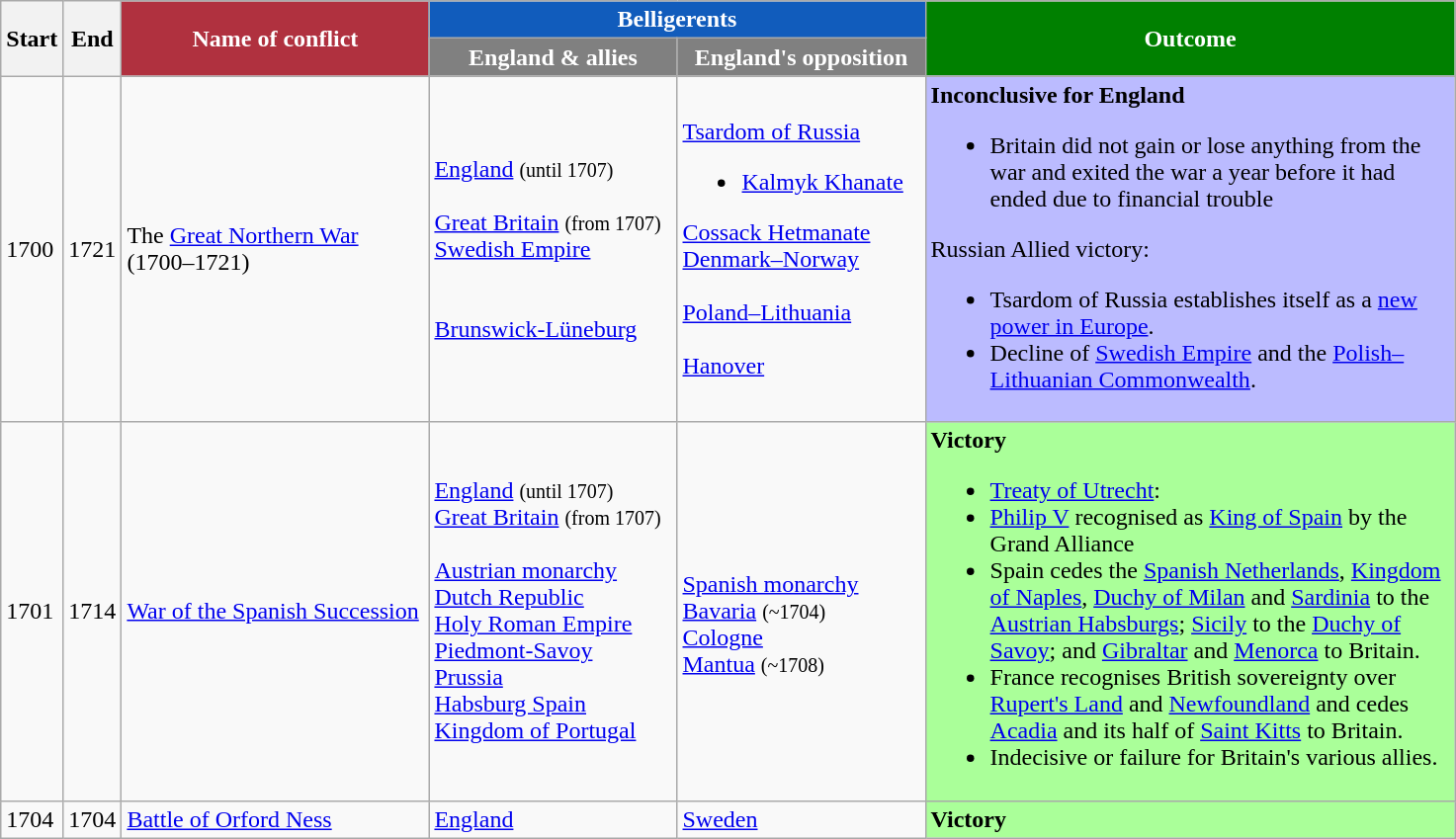<table class="wikitable sortable">
<tr>
<th rowspan="2" width="25">Start</th>
<th rowspan="2" width="25">End</th>
<th style="color: white; background:#b0313f;" rowspan="2" width="200" class="unsortable">Name of conflict</th>
<th style="color: white; background:#115cbc;" colspan="2" class="unsortable">Belligerents</th>
<th style="color: white; background:green;" rowspan="2" width="350" class="unsortable">Outcome</th>
</tr>
<tr>
<th style="color: white; background:gray;" width="160" class="unsortable">England & allies</th>
<th style="color: white; background:gray;" width="160" class="unsortable">England's opposition</th>
</tr>
<tr>
<td>1700</td>
<td>1721</td>
<td>The <a href='#'>Great Northern War</a><br>(1700–1721)</td>
<td> <a href='#'>England</a> <small>(until 1707)</small><br><br> <a href='#'>Great Britain</a> <small>(from 1707)</small><br> <a href='#'>Swedish Empire</a><br>
<br>
<br>
 <a href='#'>Brunswick-Lüneburg</a></td>
<td> <a href='#'>Tsardom of Russia</a><br><ul><li><a href='#'>Kalmyk Khanate</a></li></ul> <a href='#'>Cossack Hetmanate</a><br>
 <a href='#'>Denmark–Norway</a><br>
<br>
 <a href='#'>Poland–Lithuania</a><br>
<br>
 <a href='#'>Hanover</a></td>
<td style="Background:#BBF"><strong>Inconclusive for England</strong><br><ul><li>Britain did not gain or lose anything from the war and exited the war a year before it had ended due to financial trouble</li></ul>Russian Allied victory:<ul><li>Tsardom of Russia establishes itself as a <a href='#'>new power in Europe</a>.</li><li>Decline of <a href='#'>Swedish Empire</a> and the <a href='#'>Polish–Lithuanian Commonwealth</a>.</li></ul></td>
</tr>
<tr>
<td>1701</td>
<td>1714</td>
<td><a href='#'>War of the Spanish Succession</a></td>
<td> <a href='#'>England</a> <small>(until 1707)</small><br> <a href='#'>Great Britain</a> <small>(from 1707)</small><br><br> <a href='#'>Austrian monarchy</a><br> <a href='#'>Dutch Republic</a><br> <a href='#'>Holy Roman Empire</a><br> <a href='#'>Piedmont-Savoy</a><br> <a href='#'>Prussia</a><br> <a href='#'>Habsburg Spain</a><br><a href='#'>Kingdom of Portugal</a></td>
<td><br> <a href='#'>Spanish monarchy</a><br> <a href='#'>Bavaria</a> <small>(~1704)</small><br> <a href='#'>Cologne</a><br> <a href='#'>Mantua</a> <small>(~1708)</small></td>
<td style="Background:#AF9"><strong>Victory</strong><br><ul><li><a href='#'>Treaty of Utrecht</a>:</li><li><a href='#'>Philip V</a> recognised as <a href='#'>King of Spain</a> by the Grand Alliance</li><li>Spain cedes the <a href='#'>Spanish Netherlands</a>, <a href='#'>Kingdom of Naples</a>, <a href='#'>Duchy of Milan</a> and <a href='#'>Sardinia</a> to the <a href='#'>Austrian Habsburgs</a>; <a href='#'>Sicily</a> to the <a href='#'>Duchy of Savoy</a>; and <a href='#'>Gibraltar</a> and <a href='#'>Menorca</a> to Britain.</li><li>France recognises British sovereignty over <a href='#'>Rupert's Land</a> and <a href='#'>Newfoundland</a> and cedes <a href='#'>Acadia</a> and its half of <a href='#'>Saint Kitts</a> to Britain.</li><li>Indecisive or failure for Britain's various allies.</li></ul></td>
</tr>
<tr>
<td>1704</td>
<td>1704</td>
<td><a href='#'>Battle of Orford Ness</a></td>
<td> <a href='#'>England</a></td>
<td> <a href='#'>Sweden</a></td>
<td style="Background:#AF9"><strong>Victory</strong></td>
</tr>
</table>
